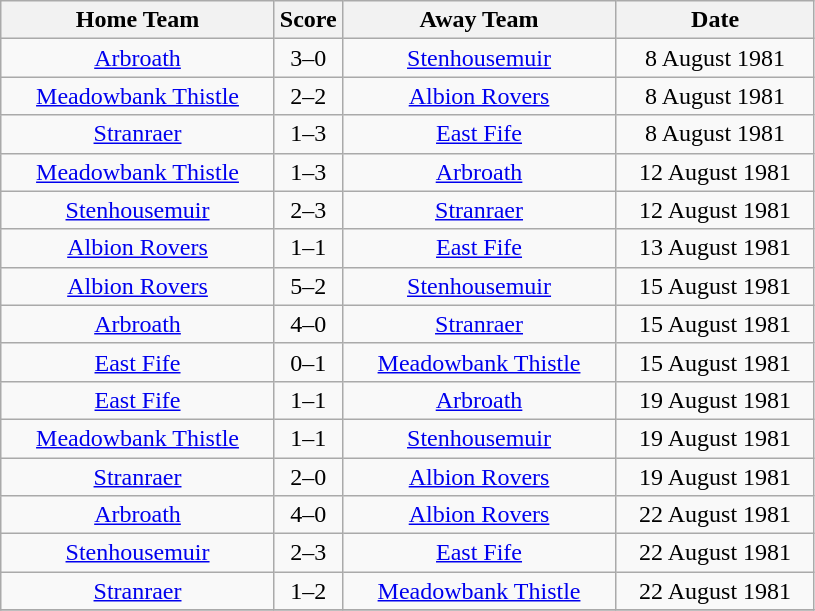<table class="wikitable" style="text-align:center;">
<tr>
<th width=175>Home Team</th>
<th width=20>Score</th>
<th width=175>Away Team</th>
<th width= 125>Date</th>
</tr>
<tr>
<td><a href='#'>Arbroath</a></td>
<td>3–0</td>
<td><a href='#'>Stenhousemuir</a></td>
<td>8 August 1981</td>
</tr>
<tr>
<td><a href='#'>Meadowbank Thistle</a></td>
<td>2–2</td>
<td><a href='#'>Albion Rovers</a></td>
<td>8 August 1981</td>
</tr>
<tr>
<td><a href='#'>Stranraer</a></td>
<td>1–3</td>
<td><a href='#'>East Fife</a></td>
<td>8 August 1981</td>
</tr>
<tr>
<td><a href='#'>Meadowbank Thistle</a></td>
<td>1–3</td>
<td><a href='#'>Arbroath</a></td>
<td>12 August 1981</td>
</tr>
<tr>
<td><a href='#'>Stenhousemuir</a></td>
<td>2–3</td>
<td><a href='#'>Stranraer</a></td>
<td>12 August 1981</td>
</tr>
<tr>
<td><a href='#'>Albion Rovers</a></td>
<td>1–1</td>
<td><a href='#'>East Fife</a></td>
<td>13 August 1981</td>
</tr>
<tr>
<td><a href='#'>Albion Rovers</a></td>
<td>5–2</td>
<td><a href='#'>Stenhousemuir</a></td>
<td>15 August 1981</td>
</tr>
<tr>
<td><a href='#'>Arbroath</a></td>
<td>4–0</td>
<td><a href='#'>Stranraer</a></td>
<td>15 August 1981</td>
</tr>
<tr>
<td><a href='#'>East Fife</a></td>
<td>0–1</td>
<td><a href='#'>Meadowbank Thistle</a></td>
<td>15 August 1981</td>
</tr>
<tr>
<td><a href='#'>East Fife</a></td>
<td>1–1</td>
<td><a href='#'>Arbroath</a></td>
<td>19 August 1981</td>
</tr>
<tr>
<td><a href='#'>Meadowbank Thistle</a></td>
<td>1–1</td>
<td><a href='#'>Stenhousemuir</a></td>
<td>19 August 1981</td>
</tr>
<tr>
<td><a href='#'>Stranraer</a></td>
<td>2–0</td>
<td><a href='#'>Albion Rovers</a></td>
<td>19 August 1981</td>
</tr>
<tr>
<td><a href='#'>Arbroath</a></td>
<td>4–0</td>
<td><a href='#'>Albion Rovers</a></td>
<td>22 August 1981</td>
</tr>
<tr>
<td><a href='#'>Stenhousemuir</a></td>
<td>2–3</td>
<td><a href='#'>East Fife</a></td>
<td>22 August 1981</td>
</tr>
<tr>
<td><a href='#'>Stranraer</a></td>
<td>1–2</td>
<td><a href='#'>Meadowbank Thistle</a></td>
<td>22 August 1981</td>
</tr>
<tr>
</tr>
</table>
